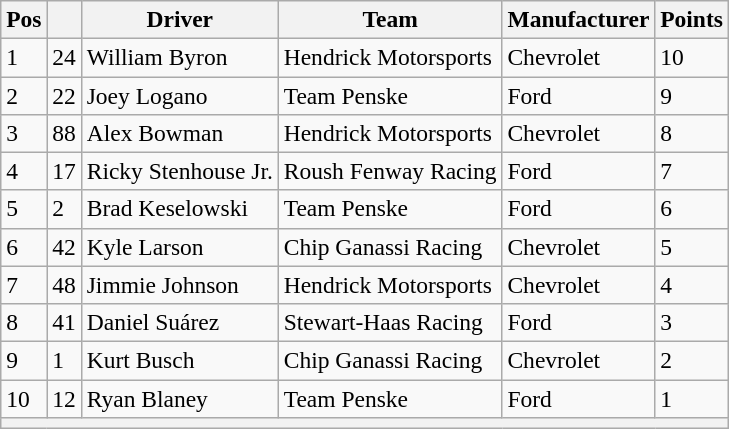<table class="wikitable" style="font-size:98%">
<tr>
<th>Pos</th>
<th></th>
<th>Driver</th>
<th>Team</th>
<th>Manufacturer</th>
<th>Points</th>
</tr>
<tr>
<td>1</td>
<td>24</td>
<td>William Byron</td>
<td>Hendrick Motorsports</td>
<td>Chevrolet</td>
<td>10</td>
</tr>
<tr>
<td>2</td>
<td>22</td>
<td>Joey Logano</td>
<td>Team Penske</td>
<td>Ford</td>
<td>9</td>
</tr>
<tr>
<td>3</td>
<td>88</td>
<td>Alex Bowman</td>
<td>Hendrick Motorsports</td>
<td>Chevrolet</td>
<td>8</td>
</tr>
<tr>
<td>4</td>
<td>17</td>
<td>Ricky Stenhouse Jr.</td>
<td>Roush Fenway Racing</td>
<td>Ford</td>
<td>7</td>
</tr>
<tr>
<td>5</td>
<td>2</td>
<td>Brad Keselowski</td>
<td>Team Penske</td>
<td>Ford</td>
<td>6</td>
</tr>
<tr>
<td>6</td>
<td>42</td>
<td>Kyle Larson</td>
<td>Chip Ganassi Racing</td>
<td>Chevrolet</td>
<td>5</td>
</tr>
<tr>
<td>7</td>
<td>48</td>
<td>Jimmie Johnson</td>
<td>Hendrick Motorsports</td>
<td>Chevrolet</td>
<td>4</td>
</tr>
<tr>
<td>8</td>
<td>41</td>
<td>Daniel Suárez</td>
<td>Stewart-Haas Racing</td>
<td>Ford</td>
<td>3</td>
</tr>
<tr>
<td>9</td>
<td>1</td>
<td>Kurt Busch</td>
<td>Chip Ganassi Racing</td>
<td>Chevrolet</td>
<td>2</td>
</tr>
<tr>
<td>10</td>
<td>12</td>
<td>Ryan Blaney</td>
<td>Team Penske</td>
<td>Ford</td>
<td>1</td>
</tr>
<tr>
<th colspan="6"></th>
</tr>
</table>
